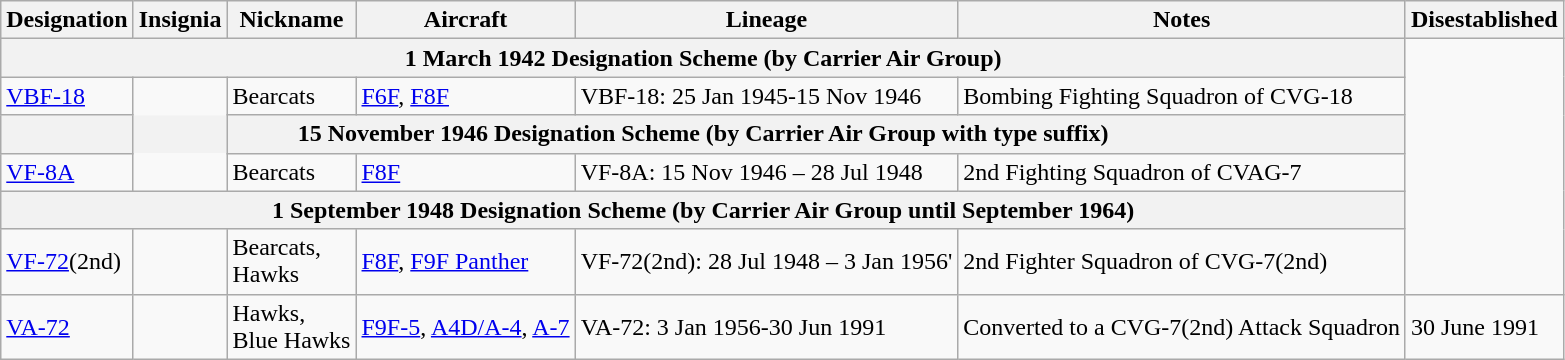<table class="wikitable">
<tr>
<th>Designation</th>
<th>Insignia</th>
<th>Nickname</th>
<th>Aircraft</th>
<th>Lineage</th>
<th>Notes</th>
<th>Disestablished</th>
</tr>
<tr>
<th colspan=6>1 March 1942 Designation Scheme (by Carrier Air Group)</th>
</tr>
<tr>
<td><a href='#'>VBF-18</a></td>
<td Rowspan="3"></td>
<td>Bearcats</td>
<td><a href='#'>F6F</a>, <a href='#'>F8F</a></td>
<td>VBF-18: 25 Jan 1945-15 Nov 1946</td>
<td>Bombing Fighting Squadron of CVG-18</td>
</tr>
<tr>
<th colspan=6>15 November 1946 Designation Scheme (by Carrier Air Group with type suffix)</th>
</tr>
<tr>
<td><a href='#'>VF-8A</a></td>
<td>Bearcats</td>
<td><a href='#'>F8F</a></td>
<td>VF-8A: 15 Nov 1946 – 28 Jul 1948</td>
<td>2nd Fighting Squadron of CVAG-7</td>
</tr>
<tr>
<th colspan=6>1 September 1948 Designation Scheme (by Carrier Air Group until September 1964)</th>
</tr>
<tr>
<td><a href='#'>VF-72</a>(2nd)</td>
<td></td>
<td>Bearcats,<br>Hawks<br></td>
<td><a href='#'>F8F</a>, <a href='#'>F9F Panther</a></td>
<td style="white-space: nowrap;">VF-72(2nd): 28 Jul 1948 – 3 Jan 1956'</td>
<td>2nd Fighter Squadron of CVG-7(2nd)</td>
</tr>
<tr>
<td><a href='#'>VA-72</a></td>
<td></td>
<td>Hawks,<br>Blue Hawks</td>
<td><a href='#'>F9F-5</a>, <a href='#'>A4D/A-4</a>, <a href='#'>A-7</a></td>
<td>VA-72: 3 Jan 1956-30 Jun 1991</td>
<td>Converted to a CVG-7(2nd) Attack Squadron</td>
<td>30 June 1991</td>
</tr>
</table>
